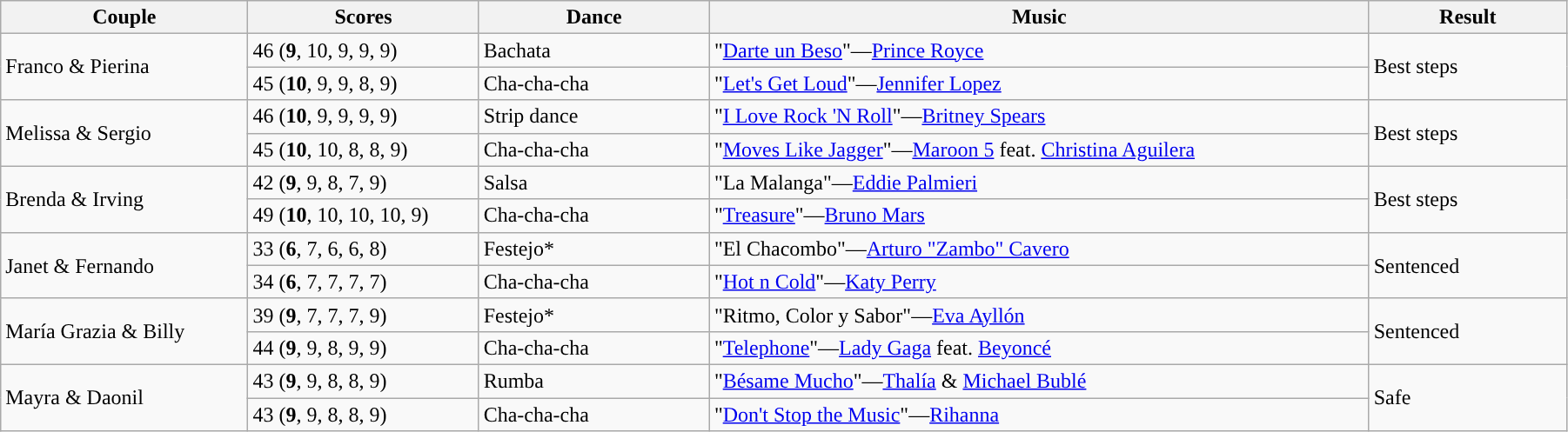<table class="wikitable sortable" style="width:95%; white-space:nowrap;">
<tr>
<th style="width:15%;">Couple</th>
<th style="width:14%;">Scores</th>
<th style="width:14%;">Dance</th>
<th style="width:40%;">Music</th>
<th style="width:12%;">Result</th>
</tr>
<tr>
<td rowspan="2">Franco & Pierina</td>
<td>46 (<strong>9</strong>, 10, 9, 9, 9)</td>
<td>Bachata</td>
<td>"<a href='#'>Darte un Beso</a>"—<a href='#'>Prince Royce</a></td>
<td rowspan="2">Best steps</td>
</tr>
<tr>
<td>45 (<strong>10</strong>, 9, 9, 8, 9)</td>
<td>Cha-cha-cha</td>
<td>"<a href='#'>Let's Get Loud</a>"—<a href='#'>Jennifer Lopez</a></td>
</tr>
<tr>
<td rowspan="2">Melissa & Sergio</td>
<td>46 (<strong>10</strong>, 9, 9, 9, 9)</td>
<td>Strip dance</td>
<td>"<a href='#'>I Love Rock 'N Roll</a>"—<a href='#'>Britney Spears</a></td>
<td rowspan="2">Best steps</td>
</tr>
<tr>
<td>45 (<strong>10</strong>, 10, 8, 8, 9)</td>
<td>Cha-cha-cha</td>
<td>"<a href='#'>Moves Like Jagger</a>"—<a href='#'>Maroon 5</a> feat. <a href='#'>Christina Aguilera</a></td>
</tr>
<tr>
<td rowspan="2">Brenda & Irving</td>
<td>42 (<strong>9</strong>, 9, 8, 7, 9)</td>
<td>Salsa</td>
<td>"La Malanga"—<a href='#'>Eddie Palmieri</a></td>
<td rowspan="2">Best steps</td>
</tr>
<tr>
<td>49 (<strong>10</strong>, 10, 10, 10, 9)</td>
<td>Cha-cha-cha</td>
<td>"<a href='#'>Treasure</a>"—<a href='#'>Bruno Mars</a></td>
</tr>
<tr>
<td rowspan="2">Janet & Fernando</td>
<td>33 (<strong>6</strong>, 7, 6, 6, 8)</td>
<td>Festejo*</td>
<td>"El Chacombo"—<a href='#'>Arturo "Zambo" Cavero</a></td>
<td rowspan="2">Sentenced</td>
</tr>
<tr>
<td>34 (<strong>6</strong>, 7, 7, 7, 7)</td>
<td>Cha-cha-cha</td>
<td>"<a href='#'>Hot n Cold</a>"—<a href='#'>Katy Perry</a></td>
</tr>
<tr>
<td rowspan="2">María Grazia & Billy</td>
<td>39 (<strong>9</strong>, 7, 7, 7, 9)</td>
<td>Festejo*</td>
<td>"Ritmo, Color y Sabor"—<a href='#'>Eva Ayllón</a></td>
<td rowspan="2">Sentenced</td>
</tr>
<tr>
<td>44 (<strong>9</strong>, 9, 8, 9, 9)</td>
<td>Cha-cha-cha</td>
<td>"<a href='#'>Telephone</a>"—<a href='#'>Lady Gaga</a> feat. <a href='#'>Beyoncé</a></td>
</tr>
<tr>
<td rowspan="2">Mayra & Daonil</td>
<td>43 (<strong>9</strong>, 9, 8, 8, 9)</td>
<td>Rumba</td>
<td>"<a href='#'>Bésame Mucho</a>"—<a href='#'>Thalía</a> & <a href='#'>Michael Bublé</a></td>
<td rowspan="2">Safe</td>
</tr>
<tr>
<td>43 (<strong>9</strong>, 9, 8, 8, 9)</td>
<td>Cha-cha-cha</td>
<td>"<a href='#'>Don't Stop the Music</a>"—<a href='#'>Rihanna</a></td>
</tr>
</table>
